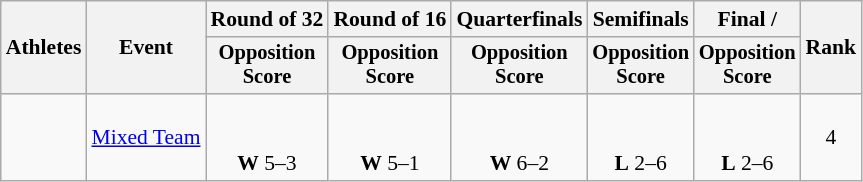<table class="wikitable" style="font-size:90%;">
<tr>
<th rowspan="2">Athletes</th>
<th rowspan="2">Event</th>
<th>Round of 32</th>
<th>Round of 16</th>
<th>Quarterfinals</th>
<th>Semifinals</th>
<th>Final / </th>
<th rowspan=2>Rank</th>
</tr>
<tr style="font-size:95%">
<th>Opposition<br>Score</th>
<th>Opposition<br>Score</th>
<th>Opposition<br>Score</th>
<th>Opposition<br>Score</th>
<th>Opposition<br>Score</th>
</tr>
<tr align=center>
<td align=left><br></td>
<td><a href='#'>Mixed Team</a></td>
<td><br><br><strong>W</strong> 5–3</td>
<td><br><br><strong>W</strong> 5–1</td>
<td><br><br><strong>W</strong> 6–2</td>
<td><br><br><strong>L</strong> 2–6</td>
<td><br><br><strong>L</strong> 2–6</td>
<td>4</td>
</tr>
</table>
